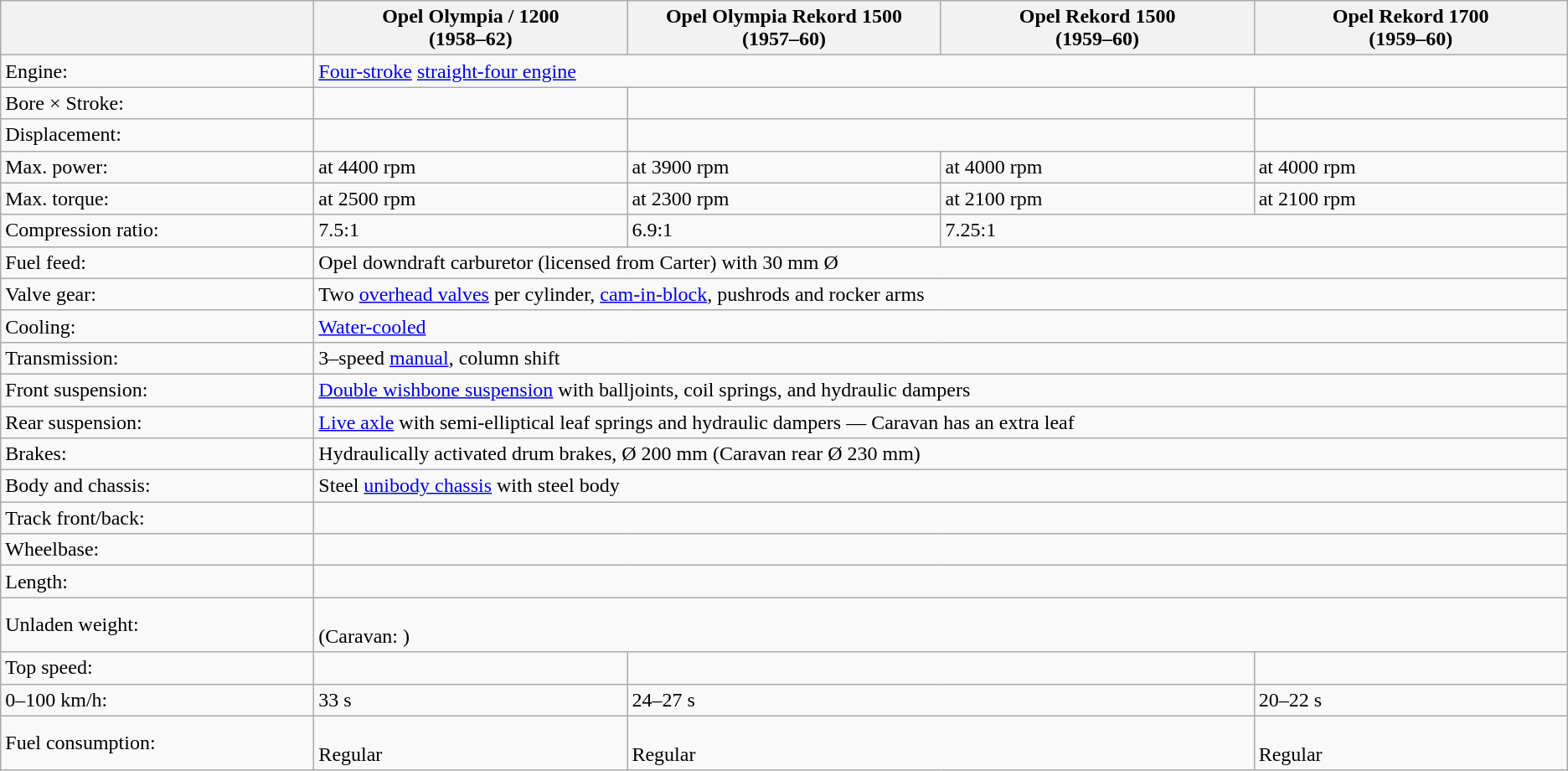<table class="wikitable defaultcenter col1left collapsible">
<tr>
<th style="width:15%;"> </th>
<th style="width:15%;">Opel Olympia / 1200 <br>(1958–62)</th>
<th style="width:15%;">Opel Olympia Rekord 1500 <br>(1957–60)</th>
<th style="width:15%;">Opel Rekord 1500 <br>(1959–60)</th>
<th style="width:15%;">Opel Rekord 1700 <br>(1959–60)</th>
</tr>
<tr>
<td>Engine:</td>
<td colspan="4"><a href='#'>Four-stroke</a> <a href='#'>straight-four engine</a></td>
</tr>
<tr>
<td>Bore × Stroke:</td>
<td></td>
<td colspan="2"></td>
<td></td>
</tr>
<tr>
<td>Displacement:</td>
<td></td>
<td colspan="2"></td>
<td></td>
</tr>
<tr>
<td>Max. power:</td>
<td> at 4400 rpm</td>
<td> at 3900 rpm</td>
<td> at 4000 rpm</td>
<td> at 4000 rpm</td>
</tr>
<tr>
<td>Max. torque:</td>
<td> at 2500 rpm</td>
<td> at 2300 rpm</td>
<td> at 2100 rpm</td>
<td> at 2100 rpm</td>
</tr>
<tr>
<td>Compression ratio:</td>
<td>7.5:1</td>
<td>6.9:1</td>
<td colspan="2">7.25:1</td>
</tr>
<tr>
<td>Fuel feed:</td>
<td colspan="4">Opel downdraft carburetor (licensed from Carter) with 30 mm Ø</td>
</tr>
<tr>
<td>Valve gear:</td>
<td colspan="4">Two <a href='#'>overhead valves</a> per cylinder, <a href='#'>cam-in-block</a>, pushrods and rocker arms</td>
</tr>
<tr>
<td>Cooling:</td>
<td colspan="4"><a href='#'>Water-cooled</a></td>
</tr>
<tr>
<td>Transmission:</td>
<td colspan="4">3–speed <a href='#'>manual</a>, column shift</td>
</tr>
<tr>
<td>Front suspension:</td>
<td colspan="4"><a href='#'>Double wishbone suspension</a> with balljoints, coil springs, and hydraulic dampers</td>
</tr>
<tr>
<td>Rear suspension:</td>
<td colspan="4"><a href='#'>Live axle</a> with semi-elliptical leaf springs and hydraulic dampers — Caravan has an extra leaf</td>
</tr>
<tr>
<td>Brakes:</td>
<td colspan="4">Hydraulically activated drum brakes, Ø 200 mm (Caravan rear Ø 230 mm)</td>
</tr>
<tr>
<td>Body and chassis:</td>
<td colspan="4">Steel <a href='#'>unibody chassis</a> with steel body</td>
</tr>
<tr>
<td>Track front/back:</td>
<td colspan="4"></td>
</tr>
<tr>
<td>Wheelbase:</td>
<td colspan="4"></td>
</tr>
<tr>
<td>Length:</td>
<td colspan="4"></td>
</tr>
<tr>
<td>Unladen weight:</td>
<td colspan="4"><br>(Caravan: )</td>
</tr>
<tr>
<td>Top speed:</td>
<td></td>
<td colspan="2"></td>
<td></td>
</tr>
<tr>
<td>0–100 km/h:</td>
<td>33 s</td>
<td colspan="2">24–27 s</td>
<td>20–22 s</td>
</tr>
<tr>
<td>Fuel consumption:</td>
<td><br>Regular</td>
<td colspan="2"><br>Regular</td>
<td><br>Regular</td>
</tr>
</table>
